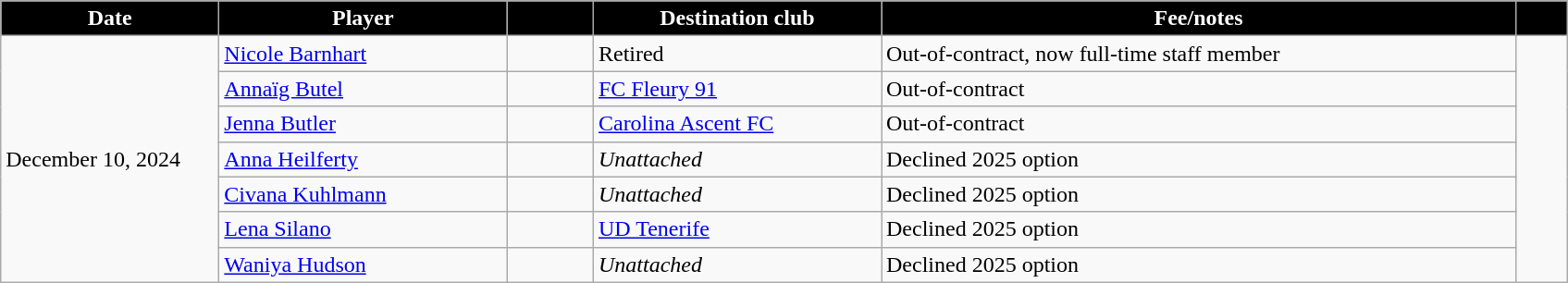<table class="wikitable sortable" style="text-align:left;">
<tr>
<th style="background:#000; color:#fff; width:150px;" data-sort-type="date">Date</th>
<th style="background:#000; color:#fff; width:200px;">Player</th>
<th style="background:#000; color:#fff; width:55px;"></th>
<th style="background:#000; color:#fff; width:200px;">Destination club</th>
<th style="background:#000; color:#fff; width:450px;">Fee/notes</th>
<th style="background:#000; color:#fff; width:30px;"></th>
</tr>
<tr>
<td rowspan="7">December 10, 2024</td>
<td> <a href='#'>Nicole Barnhart</a></td>
<td align="center"></td>
<td>Retired</td>
<td>Out-of-contract, now full-time staff member</td>
<td rowspan="7"></td>
</tr>
<tr>
<td> <a href='#'>Annaïg Butel</a></td>
<td align="center"></td>
<td> <a href='#'>FC Fleury 91</a></td>
<td>Out-of-contract</td>
</tr>
<tr>
<td> <a href='#'>Jenna Butler</a></td>
<td align="center"></td>
<td> <a href='#'>Carolina Ascent FC</a></td>
<td>Out-of-contract</td>
</tr>
<tr>
<td> <a href='#'>Anna Heilferty</a></td>
<td align="center"></td>
<td><em>Unattached</em></td>
<td>Declined 2025 option</td>
</tr>
<tr>
<td> <a href='#'>Civana Kuhlmann</a></td>
<td align="center"></td>
<td><em>Unattached</em></td>
<td>Declined 2025 option</td>
</tr>
<tr>
<td> <a href='#'>Lena Silano</a></td>
<td align="center"></td>
<td> <a href='#'>UD Tenerife</a></td>
<td>Declined 2025 option</td>
</tr>
<tr>
<td> <a href='#'>Waniya Hudson</a></td>
<td align="center"></td>
<td><em>Unattached</em></td>
<td>Declined 2025 option</td>
</tr>
</table>
